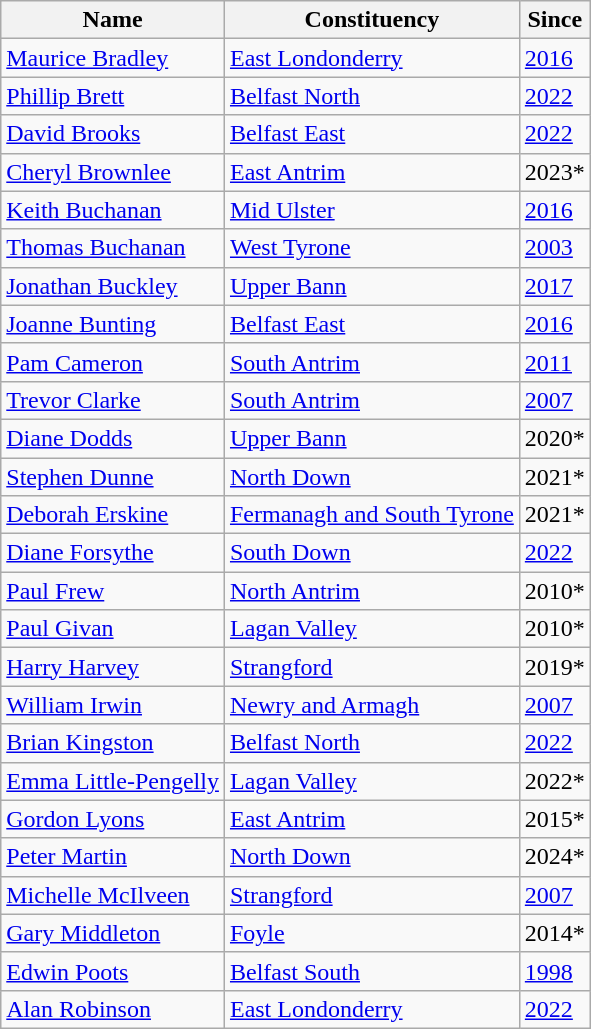<table class="wikitable" |align=center>
<tr>
<th>Name</th>
<th>Constituency</th>
<th>Since</th>
</tr>
<tr>
<td><a href='#'>Maurice Bradley</a></td>
<td><a href='#'>East Londonderry</a></td>
<td><a href='#'>2016</a></td>
</tr>
<tr>
<td><a href='#'>Phillip Brett</a></td>
<td><a href='#'>Belfast North</a></td>
<td><a href='#'>2022</a></td>
</tr>
<tr>
<td><a href='#'>David Brooks</a></td>
<td><a href='#'>Belfast East</a></td>
<td><a href='#'>2022</a></td>
</tr>
<tr>
<td><a href='#'>Cheryl Brownlee</a></td>
<td><a href='#'>East Antrim</a></td>
<td>2023*</td>
</tr>
<tr>
<td><a href='#'>Keith Buchanan</a></td>
<td><a href='#'>Mid Ulster</a></td>
<td><a href='#'>2016</a></td>
</tr>
<tr>
<td><a href='#'>Thomas Buchanan</a></td>
<td><a href='#'>West Tyrone</a></td>
<td><a href='#'>2003</a></td>
</tr>
<tr>
<td><a href='#'>Jonathan Buckley</a></td>
<td><a href='#'>Upper Bann</a></td>
<td><a href='#'>2017</a></td>
</tr>
<tr>
<td><a href='#'>Joanne Bunting</a></td>
<td><a href='#'>Belfast East</a></td>
<td><a href='#'>2016</a></td>
</tr>
<tr>
<td><a href='#'>Pam Cameron</a></td>
<td><a href='#'>South Antrim</a></td>
<td><a href='#'>2011</a></td>
</tr>
<tr>
<td><a href='#'>Trevor Clarke</a></td>
<td><a href='#'>South Antrim</a></td>
<td><a href='#'>2007</a></td>
</tr>
<tr>
<td><a href='#'>Diane Dodds</a></td>
<td><a href='#'>Upper Bann</a></td>
<td>2020*</td>
</tr>
<tr>
<td><a href='#'>Stephen Dunne</a></td>
<td><a href='#'>North Down</a></td>
<td>2021*</td>
</tr>
<tr>
<td><a href='#'>Deborah Erskine</a></td>
<td><a href='#'>Fermanagh and South Tyrone</a></td>
<td>2021*</td>
</tr>
<tr>
<td><a href='#'>Diane Forsythe</a></td>
<td><a href='#'>South Down</a></td>
<td><a href='#'>2022</a></td>
</tr>
<tr>
<td><a href='#'>Paul Frew</a></td>
<td><a href='#'>North Antrim</a></td>
<td>2010*</td>
</tr>
<tr>
<td><a href='#'>Paul Givan</a></td>
<td><a href='#'>Lagan Valley</a></td>
<td>2010*</td>
</tr>
<tr>
<td><a href='#'>Harry Harvey</a></td>
<td><a href='#'>Strangford</a></td>
<td>2019*</td>
</tr>
<tr>
<td><a href='#'>William Irwin</a></td>
<td><a href='#'>Newry and Armagh</a></td>
<td><a href='#'>2007</a></td>
</tr>
<tr>
<td><a href='#'>Brian Kingston</a></td>
<td><a href='#'>Belfast North</a></td>
<td><a href='#'>2022</a></td>
</tr>
<tr>
<td><a href='#'>Emma Little-Pengelly</a></td>
<td><a href='#'>Lagan Valley</a></td>
<td>2022*</td>
</tr>
<tr>
<td><a href='#'>Gordon Lyons</a></td>
<td><a href='#'>East Antrim</a></td>
<td>2015*</td>
</tr>
<tr>
<td><a href='#'>Peter Martin</a></td>
<td><a href='#'>North Down</a></td>
<td>2024*</td>
</tr>
<tr>
<td><a href='#'>Michelle McIlveen</a></td>
<td><a href='#'>Strangford</a></td>
<td><a href='#'>2007</a></td>
</tr>
<tr>
<td><a href='#'>Gary Middleton</a></td>
<td><a href='#'>Foyle</a></td>
<td>2014*</td>
</tr>
<tr>
<td><a href='#'>Edwin Poots</a></td>
<td><a href='#'>Belfast South</a></td>
<td><a href='#'>1998</a></td>
</tr>
<tr>
<td><a href='#'>Alan Robinson</a></td>
<td><a href='#'>East Londonderry</a></td>
<td><a href='#'>2022</a></td>
</tr>
</table>
